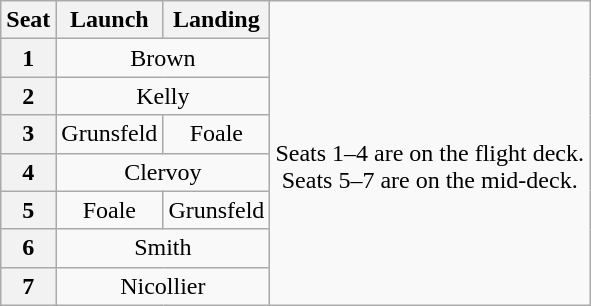<table class="wikitable" style="text-align:center">
<tr>
<th>Seat</th>
<th>Launch</th>
<th>Landing</th>
<td rowspan=8><br>Seats 1–4 are on the flight deck.<br>Seats 5–7 are on the mid-deck.</td>
</tr>
<tr>
<th>1</th>
<td colspan=2>Brown</td>
</tr>
<tr>
<th>2</th>
<td colspan=2>Kelly</td>
</tr>
<tr>
<th>3</th>
<td>Grunsfeld</td>
<td>Foale</td>
</tr>
<tr>
<th>4</th>
<td colspan=2>Clervoy</td>
</tr>
<tr>
<th>5</th>
<td>Foale</td>
<td>Grunsfeld</td>
</tr>
<tr>
<th>6</th>
<td colspan=2>Smith</td>
</tr>
<tr>
<th>7</th>
<td colspan=2>Nicollier</td>
</tr>
</table>
